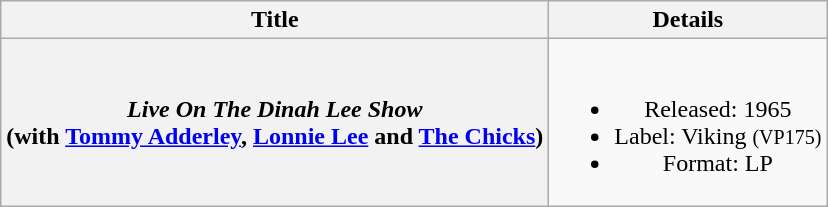<table class="wikitable plainrowheaders" style="text-align:center;" border="1">
<tr>
<th>Title</th>
<th>Details</th>
</tr>
<tr>
<th scope="row"><em>Live On The Dinah Lee Show</em> <br> (with <a href='#'>Tommy Adderley</a>, <a href='#'>Lonnie Lee</a> and <a href='#'>The Chicks</a>)</th>
<td><br><ul><li>Released: 1965</li><li>Label: Viking	<small>(VP175)</small></li><li>Format: LP</li></ul></td>
</tr>
</table>
